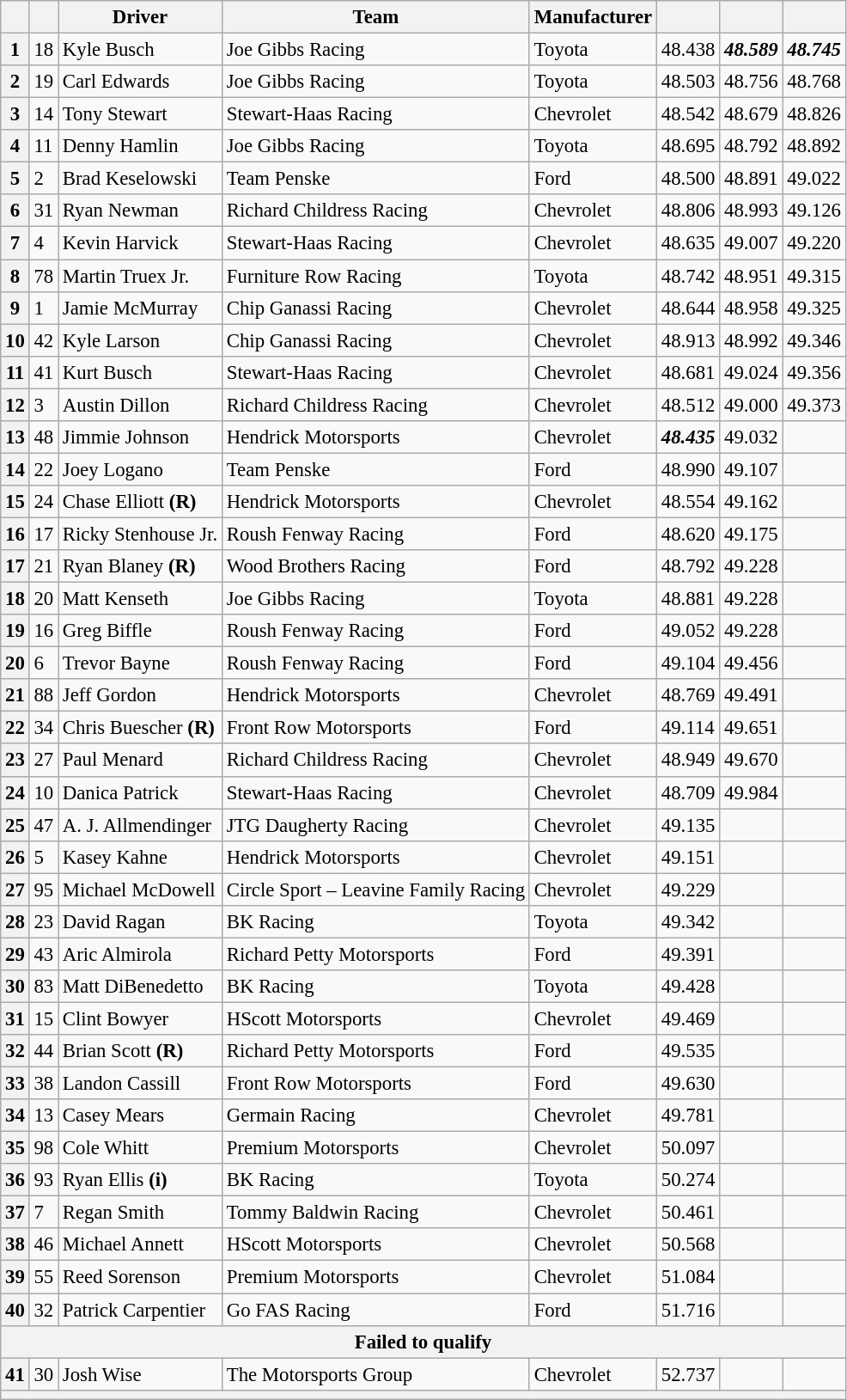<table class="wikitable" style="font-size:95%">
<tr>
<th scope="col"></th>
<th scope="col"></th>
<th scope="col">Driver</th>
<th scope="col">Team</th>
<th scope="col">Manufacturer</th>
<th scope="col"></th>
<th scope="col"></th>
<th scope="col"></th>
</tr>
<tr>
<th scope="row">1</th>
<td>18</td>
<td>Kyle Busch</td>
<td>Joe Gibbs Racing</td>
<td>Toyota</td>
<td>48.438</td>
<td><strong><em>48.589</em></strong></td>
<td><strong><em>48.745</em></strong></td>
</tr>
<tr>
<th scope="row">2</th>
<td>19</td>
<td>Carl Edwards</td>
<td>Joe Gibbs Racing</td>
<td>Toyota</td>
<td>48.503</td>
<td>48.756</td>
<td>48.768</td>
</tr>
<tr>
<th scope="row">3</th>
<td>14</td>
<td>Tony Stewart</td>
<td>Stewart-Haas Racing</td>
<td>Chevrolet</td>
<td>48.542</td>
<td>48.679</td>
<td>48.826</td>
</tr>
<tr>
<th scope="row">4</th>
<td>11</td>
<td>Denny Hamlin</td>
<td>Joe Gibbs Racing</td>
<td>Toyota</td>
<td>48.695</td>
<td>48.792</td>
<td>48.892</td>
</tr>
<tr>
<th scope="row">5</th>
<td>2</td>
<td>Brad Keselowski</td>
<td>Team Penske</td>
<td>Ford</td>
<td>48.500</td>
<td>48.891</td>
<td>49.022</td>
</tr>
<tr>
<th scope="row">6</th>
<td>31</td>
<td>Ryan Newman</td>
<td>Richard Childress Racing</td>
<td>Chevrolet</td>
<td>48.806</td>
<td>48.993</td>
<td>49.126</td>
</tr>
<tr>
<th scope="row">7</th>
<td>4</td>
<td>Kevin Harvick</td>
<td>Stewart-Haas Racing</td>
<td>Chevrolet</td>
<td>48.635</td>
<td>49.007</td>
<td>49.220</td>
</tr>
<tr>
<th scope="row">8</th>
<td>78</td>
<td>Martin Truex Jr.</td>
<td>Furniture Row Racing</td>
<td>Toyota</td>
<td>48.742</td>
<td>48.951</td>
<td>49.315</td>
</tr>
<tr>
<th scope="row">9</th>
<td>1</td>
<td>Jamie McMurray</td>
<td>Chip Ganassi Racing</td>
<td>Chevrolet</td>
<td>48.644</td>
<td>48.958</td>
<td>49.325</td>
</tr>
<tr>
<th scope="row">10</th>
<td>42</td>
<td>Kyle Larson</td>
<td>Chip Ganassi Racing</td>
<td>Chevrolet</td>
<td>48.913</td>
<td>48.992</td>
<td>49.346</td>
</tr>
<tr>
<th scope="row">11</th>
<td>41</td>
<td>Kurt Busch</td>
<td>Stewart-Haas Racing</td>
<td>Chevrolet</td>
<td>48.681</td>
<td>49.024</td>
<td>49.356</td>
</tr>
<tr>
<th scope="row">12</th>
<td>3</td>
<td>Austin Dillon</td>
<td>Richard Childress Racing</td>
<td>Chevrolet</td>
<td>48.512</td>
<td>49.000</td>
<td>49.373</td>
</tr>
<tr>
<th scope="row">13</th>
<td>48</td>
<td>Jimmie Johnson</td>
<td>Hendrick Motorsports</td>
<td>Chevrolet</td>
<td><strong><em>48.435</em></strong></td>
<td>49.032</td>
<td></td>
</tr>
<tr>
<th scope="row">14</th>
<td>22</td>
<td>Joey Logano</td>
<td>Team Penske</td>
<td>Ford</td>
<td>48.990</td>
<td>49.107</td>
<td></td>
</tr>
<tr>
<th scope="row">15</th>
<td>24</td>
<td>Chase Elliott <strong>(R)</strong></td>
<td>Hendrick Motorsports</td>
<td>Chevrolet</td>
<td>48.554</td>
<td>49.162</td>
<td></td>
</tr>
<tr>
<th scope="row">16</th>
<td>17</td>
<td>Ricky Stenhouse Jr.</td>
<td>Roush Fenway Racing</td>
<td>Ford</td>
<td>48.620</td>
<td>49.175</td>
<td></td>
</tr>
<tr>
<th scope="row">17</th>
<td>21</td>
<td>Ryan Blaney <strong>(R)</strong></td>
<td>Wood Brothers Racing</td>
<td>Ford</td>
<td>48.792</td>
<td>49.228</td>
<td></td>
</tr>
<tr>
<th scope="row">18</th>
<td>20</td>
<td>Matt Kenseth</td>
<td>Joe Gibbs Racing</td>
<td>Toyota</td>
<td>48.881</td>
<td>49.228</td>
<td></td>
</tr>
<tr>
<th scope="row">19</th>
<td>16</td>
<td>Greg Biffle</td>
<td>Roush Fenway Racing</td>
<td>Ford</td>
<td>49.052</td>
<td>49.228</td>
<td></td>
</tr>
<tr>
<th scope="row">20</th>
<td>6</td>
<td>Trevor Bayne</td>
<td>Roush Fenway Racing</td>
<td>Ford</td>
<td>49.104</td>
<td>49.456</td>
<td></td>
</tr>
<tr>
<th scope="row">21</th>
<td>88</td>
<td>Jeff Gordon</td>
<td>Hendrick Motorsports</td>
<td>Chevrolet</td>
<td>48.769</td>
<td>49.491</td>
<td></td>
</tr>
<tr>
<th scope="row">22</th>
<td>34</td>
<td>Chris Buescher <strong>(R)</strong></td>
<td>Front Row Motorsports</td>
<td>Ford</td>
<td>49.114</td>
<td>49.651</td>
<td></td>
</tr>
<tr>
<th scope="row">23</th>
<td>27</td>
<td>Paul Menard</td>
<td>Richard Childress Racing</td>
<td>Chevrolet</td>
<td>48.949</td>
<td>49.670</td>
<td></td>
</tr>
<tr>
<th scope="row">24</th>
<td>10</td>
<td>Danica Patrick</td>
<td>Stewart-Haas Racing</td>
<td>Chevrolet</td>
<td>48.709</td>
<td>49.984</td>
<td></td>
</tr>
<tr>
<th scope="row">25</th>
<td>47</td>
<td>A. J. Allmendinger</td>
<td>JTG Daugherty Racing</td>
<td>Chevrolet</td>
<td>49.135</td>
<td></td>
<td></td>
</tr>
<tr>
<th scope="row">26</th>
<td>5</td>
<td>Kasey Kahne</td>
<td>Hendrick Motorsports</td>
<td>Chevrolet</td>
<td>49.151</td>
<td></td>
<td></td>
</tr>
<tr>
<th scope="row">27</th>
<td>95</td>
<td>Michael McDowell</td>
<td>Circle Sport – Leavine Family Racing</td>
<td>Chevrolet</td>
<td>49.229</td>
<td></td>
<td></td>
</tr>
<tr>
<th scope="row">28</th>
<td>23</td>
<td>David Ragan</td>
<td>BK Racing</td>
<td>Toyota</td>
<td>49.342</td>
<td></td>
<td></td>
</tr>
<tr>
<th scope="row">29</th>
<td>43</td>
<td>Aric Almirola</td>
<td>Richard Petty Motorsports</td>
<td>Ford</td>
<td>49.391</td>
<td></td>
<td></td>
</tr>
<tr>
<th scope="row">30</th>
<td>83</td>
<td>Matt DiBenedetto</td>
<td>BK Racing</td>
<td>Toyota</td>
<td>49.428</td>
<td></td>
<td></td>
</tr>
<tr>
<th scope="row">31</th>
<td>15</td>
<td>Clint Bowyer</td>
<td>HScott Motorsports</td>
<td>Chevrolet</td>
<td>49.469</td>
<td></td>
<td></td>
</tr>
<tr>
<th scope="row">32</th>
<td>44</td>
<td>Brian Scott <strong>(R)</strong></td>
<td>Richard Petty Motorsports</td>
<td>Ford</td>
<td>49.535</td>
<td></td>
<td></td>
</tr>
<tr>
<th scope="row">33</th>
<td>38</td>
<td>Landon Cassill</td>
<td>Front Row Motorsports</td>
<td>Ford</td>
<td>49.630</td>
<td></td>
<td></td>
</tr>
<tr>
<th scope="row">34</th>
<td>13</td>
<td>Casey Mears</td>
<td>Germain Racing</td>
<td>Chevrolet</td>
<td>49.781</td>
<td></td>
<td></td>
</tr>
<tr>
<th scope="row">35</th>
<td>98</td>
<td>Cole Whitt</td>
<td>Premium Motorsports</td>
<td>Chevrolet</td>
<td>50.097</td>
<td></td>
<td></td>
</tr>
<tr>
<th scope="row">36</th>
<td>93</td>
<td>Ryan Ellis <strong>(i)</strong></td>
<td>BK Racing</td>
<td>Toyota</td>
<td>50.274</td>
<td></td>
<td></td>
</tr>
<tr>
<th scope="row">37</th>
<td>7</td>
<td>Regan Smith</td>
<td>Tommy Baldwin Racing</td>
<td>Chevrolet</td>
<td>50.461</td>
<td></td>
<td></td>
</tr>
<tr>
<th scope="row">38</th>
<td>46</td>
<td>Michael Annett</td>
<td>HScott Motorsports</td>
<td>Chevrolet</td>
<td>50.568</td>
<td></td>
<td></td>
</tr>
<tr>
<th scope="row">39</th>
<td>55</td>
<td>Reed Sorenson</td>
<td>Premium Motorsports</td>
<td>Chevrolet</td>
<td>51.084</td>
<td></td>
<td></td>
</tr>
<tr>
<th scope="row">40</th>
<td>32</td>
<td>Patrick Carpentier</td>
<td>Go FAS Racing</td>
<td>Ford</td>
<td>51.716</td>
<td></td>
<td></td>
</tr>
<tr class="sortbottom">
<th colspan="8">Failed to qualify</th>
</tr>
<tr>
<th scope="row">41</th>
<td>30</td>
<td>Josh Wise</td>
<td>The Motorsports Group</td>
<td>Chevrolet</td>
<td>52.737</td>
<td></td>
<td></td>
</tr>
<tr>
<th colspan="8"></th>
</tr>
</table>
